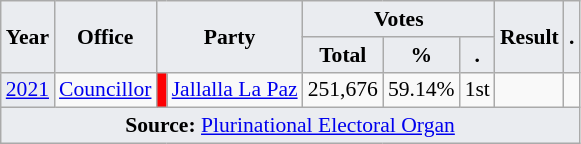<table class="wikitable" style="font-size:90%; text-align:center;">
<tr>
<th style="background-color:#EAECF0;" rowspan=2>Year</th>
<th style="background-color:#EAECF0;" rowspan=2>Office</th>
<th style="background-color:#EAECF0;" colspan=2 rowspan=2>Party</th>
<th style="background-color:#EAECF0;" colspan=3>Votes</th>
<th style="background-color:#EAECF0;" rowspan=2>Result</th>
<th style="background-color:#EAECF0;" rowspan=2>.</th>
</tr>
<tr>
<th style="background-color:#EAECF0;">Total</th>
<th style="background-color:#EAECF0;">%</th>
<th style="background-color:#EAECF0;">.</th>
</tr>
<tr>
<td style="background-color:#EAECF0;"><a href='#'>2021</a></td>
<td><a href='#'>Councillor</a></td>
<td style="background-color:#FD0002;"></td>
<td><a href='#'>Jallalla La Paz</a></td>
<td>251,676</td>
<td>59.14%</td>
<td>1st</td>
<td></td>
<td></td>
</tr>
<tr>
<td style="background-color:#EAECF0;" colspan=9><strong>Source:</strong> <a href='#'>Plurinational Electoral Organ</a>  </td>
</tr>
</table>
